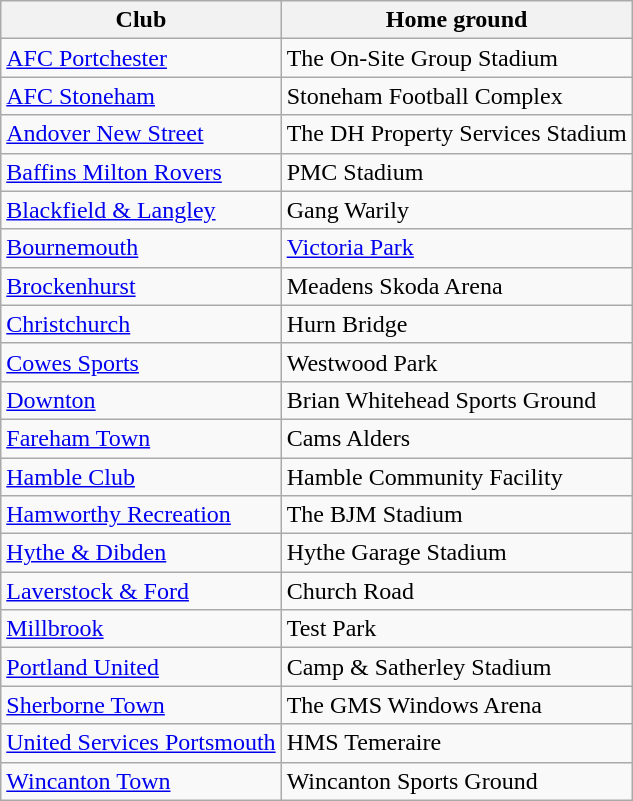<table class="wikitable">
<tr>
<th>Club</th>
<th>Home ground</th>
</tr>
<tr>
<td><a href='#'>AFC Portchester</a></td>
<td>The On-Site Group Stadium</td>
</tr>
<tr>
<td><a href='#'>AFC Stoneham</a></td>
<td>Stoneham Football Complex</td>
</tr>
<tr>
<td><a href='#'>Andover New Street</a></td>
<td>The DH Property Services Stadium</td>
</tr>
<tr>
<td><a href='#'>Baffins Milton Rovers</a></td>
<td>PMC Stadium</td>
</tr>
<tr>
<td><a href='#'>Blackfield & Langley</a></td>
<td>Gang Warily</td>
</tr>
<tr>
<td><a href='#'>Bournemouth</a></td>
<td><a href='#'>Victoria Park</a></td>
</tr>
<tr>
<td><a href='#'>Brockenhurst</a></td>
<td>Meadens Skoda Arena</td>
</tr>
<tr>
<td><a href='#'>Christchurch</a></td>
<td>Hurn Bridge</td>
</tr>
<tr>
<td><a href='#'>Cowes Sports</a></td>
<td>Westwood Park</td>
</tr>
<tr>
<td><a href='#'>Downton</a></td>
<td>Brian Whitehead Sports Ground</td>
</tr>
<tr>
<td><a href='#'>Fareham Town</a></td>
<td>Cams Alders</td>
</tr>
<tr>
<td><a href='#'>Hamble Club</a></td>
<td>Hamble Community Facility</td>
</tr>
<tr>
<td><a href='#'>Hamworthy Recreation</a></td>
<td>The BJM Stadium</td>
</tr>
<tr>
<td><a href='#'>Hythe & Dibden</a></td>
<td>Hythe Garage Stadium</td>
</tr>
<tr>
<td><a href='#'>Laverstock & Ford</a></td>
<td>Church Road</td>
</tr>
<tr>
<td><a href='#'>Millbrook</a></td>
<td>Test Park</td>
</tr>
<tr>
<td><a href='#'>Portland United</a></td>
<td>Camp & Satherley Stadium</td>
</tr>
<tr>
<td><a href='#'>Sherborne Town</a></td>
<td>The GMS Windows Arena</td>
</tr>
<tr>
<td><a href='#'>United Services Portsmouth</a></td>
<td>HMS Temeraire</td>
</tr>
<tr>
<td><a href='#'>Wincanton Town</a></td>
<td>Wincanton Sports Ground</td>
</tr>
</table>
